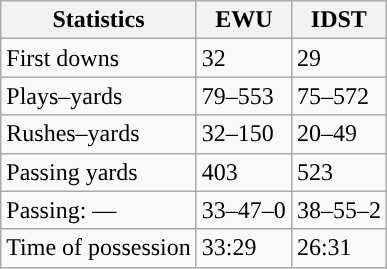<table class="wikitable" style="float:left">
<tr>
<th>Statistics</th>
<th>EWU</th>
<th>IDST</th>
</tr>
<tr>
<td>First downs</td>
<td>32</td>
<td>29</td>
</tr>
<tr>
<td>Plays–yards</td>
<td>79–553</td>
<td>75–572</td>
</tr>
<tr>
<td>Rushes–yards</td>
<td>32–150</td>
<td>20–49</td>
</tr>
<tr>
<td>Passing yards</td>
<td>403</td>
<td>523</td>
</tr>
<tr>
<td>Passing: ––</td>
<td>33–47–0</td>
<td>38–55–2</td>
</tr>
<tr>
<td>Time of possession</td>
<td>33:29</td>
<td>26:31</td>
</tr>
</table>
